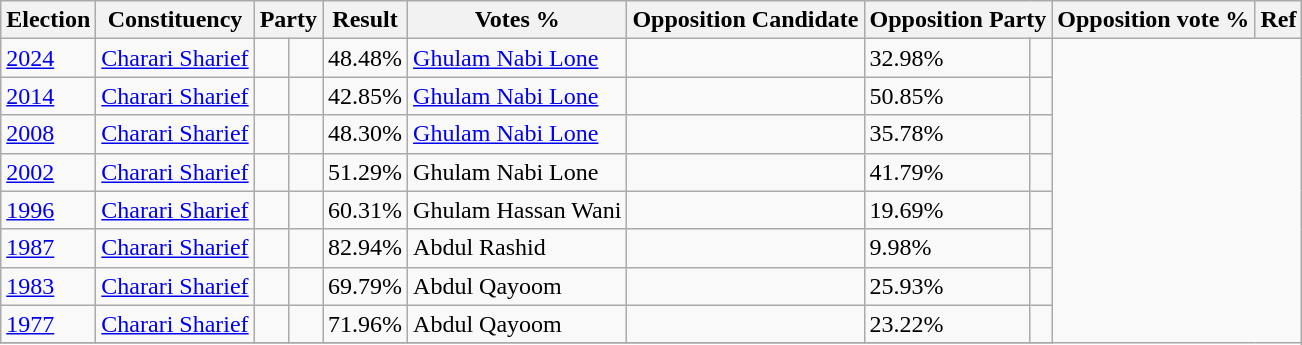<table class="wikitable sortable">
<tr>
<th>Election</th>
<th>Constituency</th>
<th colspan="2">Party</th>
<th>Result</th>
<th>Votes %</th>
<th>Opposition Candidate</th>
<th colspan="2">Opposition Party</th>
<th>Opposition vote %</th>
<th>Ref</th>
</tr>
<tr>
<td><a href='#'>2024</a></td>
<td><a href='#'>Charari Sharief</a></td>
<td></td>
<td></td>
<td>48.48%</td>
<td><a href='#'>Ghulam Nabi Lone</a></td>
<td></td>
<td>32.98%</td>
<td></td>
</tr>
<tr>
<td><a href='#'>2014</a></td>
<td><a href='#'>Charari Sharief</a></td>
<td></td>
<td></td>
<td>42.85%</td>
<td><a href='#'>Ghulam Nabi Lone</a></td>
<td></td>
<td>50.85%</td>
<td></td>
</tr>
<tr>
<td><a href='#'>2008</a></td>
<td><a href='#'>Charari Sharief</a></td>
<td></td>
<td></td>
<td>48.30%</td>
<td><a href='#'>Ghulam Nabi Lone</a></td>
<td></td>
<td>35.78%</td>
<td></td>
</tr>
<tr>
<td><a href='#'>2002</a></td>
<td><a href='#'>Charari Sharief</a></td>
<td></td>
<td></td>
<td>51.29%</td>
<td>Ghulam Nabi Lone</td>
<td></td>
<td>41.79%</td>
<td></td>
</tr>
<tr>
<td><a href='#'>1996</a></td>
<td><a href='#'>Charari Sharief</a></td>
<td></td>
<td></td>
<td>60.31%</td>
<td>Ghulam Hassan Wani</td>
<td></td>
<td>19.69%</td>
<td></td>
</tr>
<tr>
<td><a href='#'>1987</a></td>
<td><a href='#'>Charari Sharief</a></td>
<td></td>
<td></td>
<td>82.94%</td>
<td>Abdul Rashid</td>
<td></td>
<td>9.98%</td>
<td></td>
</tr>
<tr>
<td><a href='#'>1983</a></td>
<td><a href='#'>Charari Sharief</a></td>
<td></td>
<td></td>
<td>69.79%</td>
<td>Abdul Qayoom</td>
<td></td>
<td>25.93%</td>
<td></td>
</tr>
<tr>
<td><a href='#'>1977</a></td>
<td><a href='#'>Charari Sharief</a></td>
<td></td>
<td></td>
<td>71.96%</td>
<td>Abdul Qayoom</td>
<td></td>
<td>23.22%</td>
<td></td>
</tr>
<tr>
</tr>
</table>
